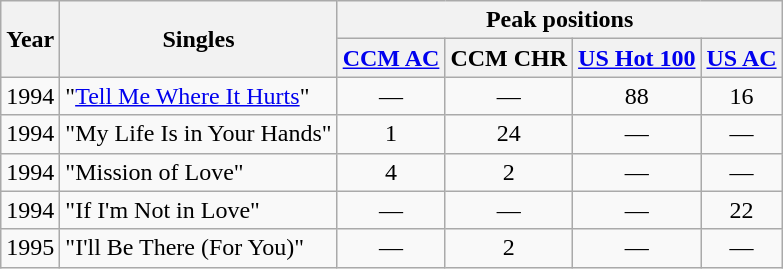<table class="wikitable">
<tr>
<th rowspan="2">Year</th>
<th rowspan="2">Singles</th>
<th colspan="4">Peak positions</th>
</tr>
<tr>
<th><a href='#'>CCM AC</a></th>
<th>CCM CHR</th>
<th><a href='#'>US Hot 100</a></th>
<th><a href='#'>US AC</a></th>
</tr>
<tr>
<td>1994</td>
<td>"<a href='#'>Tell Me Where It Hurts</a>"</td>
<td align="center">—</td>
<td align="center">—</td>
<td align="center">88</td>
<td align="center">16</td>
</tr>
<tr>
<td>1994</td>
<td>"My Life Is in Your Hands"</td>
<td align="center">1</td>
<td align="center">24</td>
<td align="center">—</td>
<td align="center">—</td>
</tr>
<tr>
<td>1994</td>
<td>"Mission of Love"</td>
<td align="center">4</td>
<td align="center">2</td>
<td align="center">—</td>
<td align="center">—</td>
</tr>
<tr>
<td>1994</td>
<td>"If I'm Not in Love"</td>
<td align="center">—</td>
<td align="center">—</td>
<td align="center">—</td>
<td align="center">22</td>
</tr>
<tr>
<td>1995</td>
<td>"I'll Be There (For You)"</td>
<td align="center">—</td>
<td align="center">2</td>
<td align="center">—</td>
<td align="center">—</td>
</tr>
</table>
